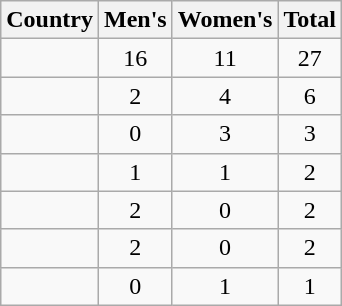<table class="wikitable sortable" style="text-align:center">
<tr>
<th>Country</th>
<th>Men's</th>
<th>Women's</th>
<th>Total</th>
</tr>
<tr>
<td align="left"></td>
<td>16</td>
<td>11</td>
<td>27</td>
</tr>
<tr>
<td align="left"></td>
<td>2</td>
<td>4</td>
<td>6</td>
</tr>
<tr>
<td align="left"></td>
<td>0</td>
<td>3</td>
<td>3</td>
</tr>
<tr>
<td align="left"></td>
<td>1</td>
<td>1</td>
<td>2</td>
</tr>
<tr>
<td align="left"></td>
<td>2</td>
<td>0</td>
<td>2</td>
</tr>
<tr>
<td align="left"></td>
<td>2</td>
<td>0</td>
<td>2</td>
</tr>
<tr>
<td align="left"></td>
<td>0</td>
<td>1</td>
<td>1</td>
</tr>
</table>
